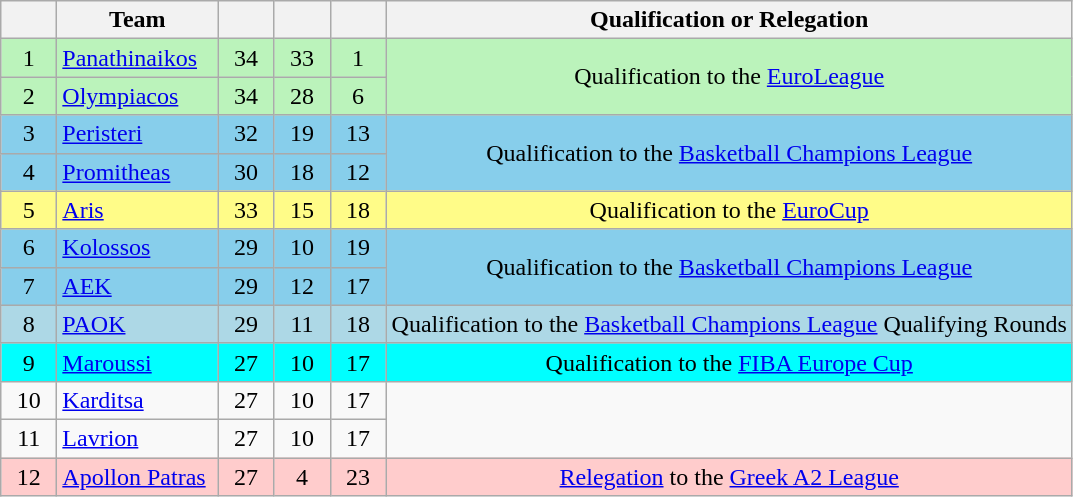<table class="wikitable" style="text-align: center;">
<tr>
<th width=30></th>
<th width=100>Team</th>
<th width=30></th>
<th width=30></th>
<th width=30></th>
<th>Qualification or Relegation</th>
</tr>
<tr bgcolor="#BBF3BB">
<td>1</td>
<td align=left><a href='#'>Panathinaikos</a></td>
<td>34</td>
<td>33</td>
<td>1</td>
<td rowspan=2>Qualification to the <a href='#'>EuroLeague</a></td>
</tr>
<tr bgcolor="#BBF3BB">
<td>2</td>
<td align=left><a href='#'>Olympiacos</a></td>
<td>34</td>
<td>28</td>
<td>6</td>
</tr>
<tr |  bgcolor="87ceeb">
<td>3</td>
<td align="left"><a href='#'>Peristeri</a></td>
<td>32</td>
<td>19</td>
<td>13</td>
<td rowspan=2>Qualification to the <a href='#'>Basketball Champions League</a></td>
</tr>
<tr |  bgcolor="87ceeb">
<td>4</td>
<td align="left"><a href='#'>Promitheas</a></td>
<td>30</td>
<td>18</td>
<td>12</td>
</tr>
<tr |  bgcolor="#FFFC88">
<td>5</td>
<td align=left><a href='#'>Aris</a></td>
<td>33</td>
<td>15</td>
<td>18</td>
<td rowspan=1>Qualification to the <a href='#'>EuroCup</a></td>
</tr>
<tr bgcolor="87ceeb">
<td>6</td>
<td align="left"><a href='#'>Kolossos</a></td>
<td>29</td>
<td>10</td>
<td>19</td>
<td rowspan=2>Qualification to the <a href='#'>Basketball Champions League</a></td>
</tr>
<tr |  bgcolor="87ceeb">
<td>7</td>
<td align="left"><a href='#'>AEK</a></td>
<td>29</td>
<td>12</td>
<td>17</td>
</tr>
<tr bgcolor="#ADD8E6">
<td>8</td>
<td align="left"><a href='#'>PAOK</a></td>
<td>29</td>
<td>11</td>
<td>18</td>
<td rowspan=1>Qualification to the <a href='#'>Basketball Champions League</a> Qualifying Rounds</td>
</tr>
<tr bgcolor="#00FFFF">
<td>9</td>
<td align="left"><a href='#'>Maroussi</a></td>
<td>27</td>
<td>10</td>
<td>17</td>
<td rowspan=1>Qualification to the <a href='#'>FIBA Europe Cup</a></td>
</tr>
<tr>
<td>10</td>
<td align="left"><a href='#'>Karditsa</a></td>
<td>27</td>
<td>10</td>
<td>17</td>
</tr>
<tr>
<td>11</td>
<td align="left"><a href='#'>Lavrion</a></td>
<td>27</td>
<td>10</td>
<td>17</td>
</tr>
<tr bgcolor="FFCCCC" |>
<td>12</td>
<td align="left"><a href='#'>Apollon Patras</a></td>
<td>27</td>
<td>4</td>
<td>23</td>
<td rowspan="1"><a href='#'>Relegation</a> to the <a href='#'>Greek A2 League</a></td>
</tr>
</table>
